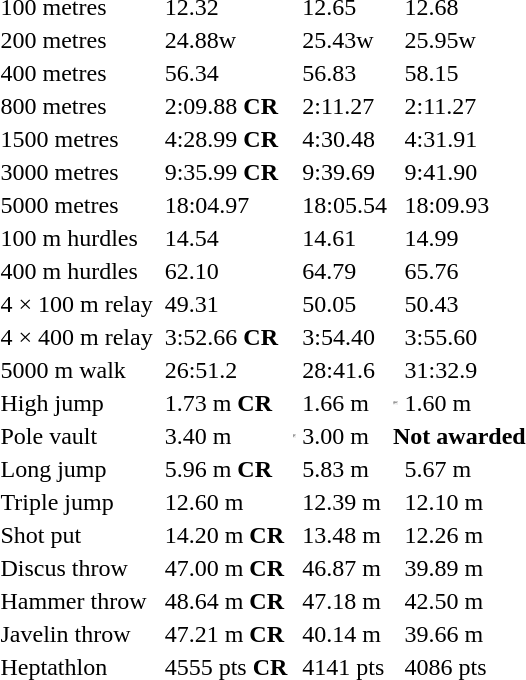<table>
<tr>
<td>100 metres</td>
<td></td>
<td>12.32</td>
<td></td>
<td>12.65</td>
<td></td>
<td>12.68</td>
</tr>
<tr>
<td>200 metres</td>
<td></td>
<td>24.88w</td>
<td></td>
<td>25.43w</td>
<td></td>
<td>25.95w</td>
</tr>
<tr>
<td>400 metres</td>
<td></td>
<td>56.34</td>
<td></td>
<td>56.83</td>
<td></td>
<td>58.15</td>
</tr>
<tr>
<td>800 metres</td>
<td></td>
<td>2:09.88 <strong>CR</strong></td>
<td></td>
<td>2:11.27</td>
<td></td>
<td>2:11.27</td>
</tr>
<tr>
<td>1500 metres</td>
<td></td>
<td>4:28.99 <strong>CR</strong></td>
<td></td>
<td>4:30.48</td>
<td></td>
<td>4:31.91</td>
</tr>
<tr>
<td>3000 metres</td>
<td></td>
<td>9:35.99 <strong>CR</strong></td>
<td></td>
<td>9:39.69</td>
<td></td>
<td>9:41.90</td>
</tr>
<tr>
<td>5000 metres</td>
<td></td>
<td>18:04.97</td>
<td></td>
<td>18:05.54</td>
<td></td>
<td>18:09.93</td>
</tr>
<tr>
<td>100 m hurdles</td>
<td></td>
<td>14.54</td>
<td></td>
<td>14.61</td>
<td></td>
<td>14.99</td>
</tr>
<tr>
<td>400 m hurdles</td>
<td></td>
<td>62.10</td>
<td></td>
<td>64.79</td>
<td></td>
<td>65.76</td>
</tr>
<tr>
<td>4 × 100 m relay</td>
<td></td>
<td>49.31</td>
<td></td>
<td>50.05</td>
<td></td>
<td>50.43</td>
</tr>
<tr>
<td>4 × 400 m relay</td>
<td></td>
<td>3:52.66 <strong>CR</strong></td>
<td></td>
<td>3:54.40</td>
<td></td>
<td>3:55.60</td>
</tr>
<tr>
<td>5000 m walk</td>
<td></td>
<td>26:51.2</td>
<td></td>
<td>28:41.6</td>
<td></td>
<td>31:32.9</td>
</tr>
<tr>
<td>High jump</td>
<td></td>
<td>1.73 m <strong>CR</strong></td>
<td></td>
<td>1.66 m</td>
<td><hr></td>
<td>1.60 m</td>
</tr>
<tr>
<td>Pole vault</td>
<td></td>
<td>3.40 m</td>
<td><hr></td>
<td>3.00 m</td>
<th colspan=2>Not awarded</th>
</tr>
<tr>
<td>Long jump</td>
<td></td>
<td>5.96 m <strong>CR</strong></td>
<td></td>
<td>5.83 m</td>
<td></td>
<td>5.67 m</td>
</tr>
<tr>
<td>Triple jump</td>
<td></td>
<td>12.60 m</td>
<td></td>
<td>12.39 m</td>
<td></td>
<td>12.10 m</td>
</tr>
<tr>
<td>Shot put</td>
<td></td>
<td>14.20 m <strong>CR</strong></td>
<td></td>
<td>13.48 m</td>
<td></td>
<td>12.26 m</td>
</tr>
<tr>
<td>Discus throw</td>
<td></td>
<td>47.00 m <strong>CR</strong></td>
<td></td>
<td>46.87 m</td>
<td></td>
<td>39.89 m</td>
</tr>
<tr>
<td>Hammer throw</td>
<td></td>
<td>48.64 m <strong>CR</strong></td>
<td></td>
<td>47.18 m</td>
<td></td>
<td>42.50 m</td>
</tr>
<tr>
<td>Javelin throw</td>
<td></td>
<td>47.21 m <strong>CR</strong></td>
<td></td>
<td>40.14 m</td>
<td></td>
<td>39.66 m</td>
</tr>
<tr>
<td>Heptathlon</td>
<td></td>
<td>4555 pts <strong>CR</strong></td>
<td></td>
<td>4141 pts</td>
<td></td>
<td>4086 pts</td>
</tr>
</table>
